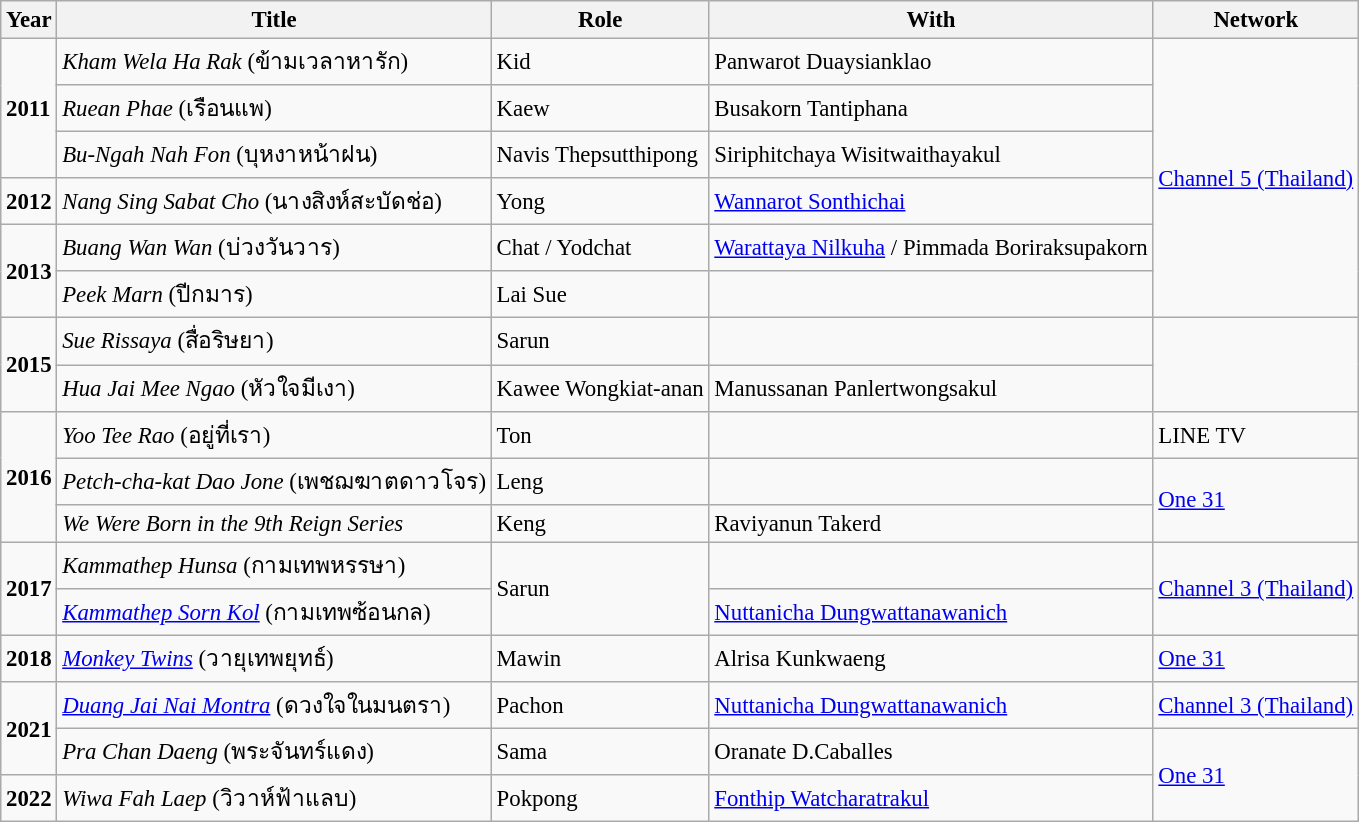<table class="wikitable" style="font-size: 95%;">
<tr>
<th>Year</th>
<th>Title</th>
<th>Role</th>
<th>With</th>
<th>Network</th>
</tr>
<tr>
<td rowspan = "3"><strong>2011</strong></td>
<td><em>Kham Wela Ha Rak</em> (ข้ามเวลาหารัก)</td>
<td>Kid</td>
<td>Panwarot Duaysianklao</td>
<td rowspan="6"><a href='#'>Channel 5 (Thailand)</a></td>
</tr>
<tr>
<td><em>Ruean Phae</em> (เรือนแพ)</td>
<td>Kaew</td>
<td>Busakorn Tantiphana</td>
</tr>
<tr>
<td><em>Bu-Ngah Nah Fon</em> (บุหงาหน้าฝน)</td>
<td>Navis Thepsutthipong</td>
<td>Siriphitchaya Wisitwaithayakul</td>
</tr>
<tr>
<td><strong>2012</strong></td>
<td><em>Nang Sing Sabat Cho</em> (นางสิงห์สะบัดช่อ)</td>
<td>Yong</td>
<td><a href='#'>Wannarot Sonthichai</a></td>
</tr>
<tr>
<td rowspan = "2"><strong>2013</strong></td>
<td><em>Buang Wan Wan</em> (บ่วงวันวาร)</td>
<td>Chat / Yodchat</td>
<td><a href='#'>Warattaya Nilkuha</a> / Pimmada Boriraksupakorn</td>
</tr>
<tr>
<td><em>Peek Marn</em> (ปีกมาร)</td>
<td>Lai Sue</td>
<td></td>
</tr>
<tr>
<td rowspan = "2"><strong>2015</strong></td>
<td><em>Sue Rissaya</em> (สื่อริษยา)</td>
<td>Sarun</td>
<td></td>
</tr>
<tr>
<td><em>Hua Jai Mee Ngao</em> (หัวใจมีเงา)</td>
<td>Kawee Wongkiat-anan</td>
<td>Manussanan Panlertwongsakul</td>
</tr>
<tr>
<td rowspan = "3"><strong>2016</strong></td>
<td><em>Yoo Tee Rao</em> (อยู่ที่เรา)</td>
<td>Ton</td>
<td></td>
<td>LINE TV</td>
</tr>
<tr>
<td><em>Petch-cha-kat Dao Jone</em> (เพชฌฆาตดาวโจร)</td>
<td>Leng</td>
<td></td>
<td rowspan="2"><a href='#'>One 31</a></td>
</tr>
<tr>
<td><em>We Were Born in the 9th Reign Series</em></td>
<td>Keng</td>
<td>Raviyanun Takerd</td>
</tr>
<tr>
<td rowspan = "2"><strong>2017</strong></td>
<td><em>Kammathep Hunsa</em> (กามเทพหรรษา)</td>
<td rowspan="2">Sarun</td>
<td></td>
<td rowspan="2"><a href='#'>Channel 3 (Thailand)</a></td>
</tr>
<tr>
<td><em><a href='#'>Kammathep Sorn Kol</a></em> (กามเทพซ้อนกล)</td>
<td><a href='#'>Nuttanicha Dungwattanawanich</a></td>
</tr>
<tr>
<td><strong>2018</strong></td>
<td><em><a href='#'>Monkey Twins</a></em> (วายุเทพยุทธ์)</td>
<td>Mawin</td>
<td>Alrisa Kunkwaeng</td>
<td><a href='#'>One 31</a></td>
</tr>
<tr>
<td rowspan = "2"><strong>2021</strong></td>
<td><em><a href='#'>Duang Jai Nai Montra</a></em> (ดวงใจในมนตรา)</td>
<td>Pachon</td>
<td><a href='#'>Nuttanicha Dungwattanawanich</a></td>
<td><a href='#'>Channel 3 (Thailand)</a></td>
</tr>
<tr>
<td><em>Pra Chan Daeng</em> (พระจันทร์แดง)</td>
<td>Sama</td>
<td>Oranate D.Caballes</td>
<td rowspan="2"><a href='#'>One 31</a></td>
</tr>
<tr>
<td><strong>2022</strong></td>
<td><em>Wiwa Fah Laep</em> (วิวาห์ฟ้าแลบ)</td>
<td>Pokpong</td>
<td><a href='#'>Fonthip Watcharatrakul</a></td>
</tr>
</table>
